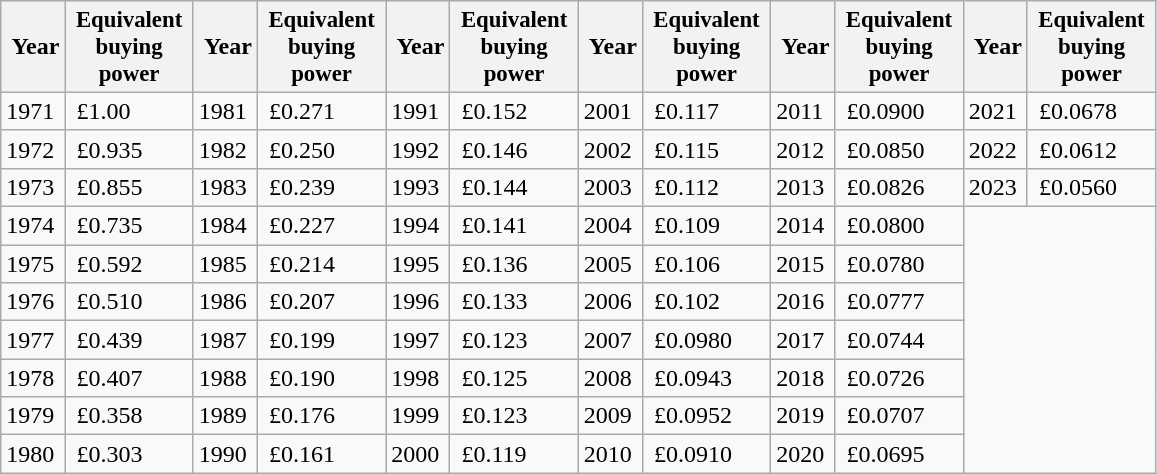<table class="wikitable" style="text-align:left">
<tr>
<th> Year</th>
<th style="width: 40pt; font-size:95%"> Equivalent  buying power</th>
<th> Year</th>
<th style="width: 40pt; font-size:95%"> Equivalent  buying power</th>
<th> Year</th>
<th style="width: 40pt; font-size:95%"> Equivalent  buying power</th>
<th> Year</th>
<th style="width: 40pt; font-size:95%"> Equivalent  buying power</th>
<th> Year</th>
<th style="width: 40pt; font-size:95%"> Equivalent  buying power</th>
<th> Year</th>
<th style="width: 40pt; font-size:95%"> Equivalent  buying power</th>
</tr>
<tr>
<td>1971</td>
<td> £1.00</td>
<td>1981</td>
<td> £0.271</td>
<td>1991</td>
<td> £0.152</td>
<td>2001</td>
<td> £0.117</td>
<td>2011</td>
<td> £0.0900</td>
<td>2021</td>
<td> £0.0678</td>
</tr>
<tr>
<td>1972</td>
<td> £0.935</td>
<td>1982</td>
<td> £0.250</td>
<td>1992</td>
<td> £0.146</td>
<td>2002</td>
<td> £0.115</td>
<td>2012</td>
<td> £0.0850</td>
<td>2022</td>
<td> £0.0612</td>
</tr>
<tr>
<td>1973</td>
<td> £0.855</td>
<td>1983</td>
<td> £0.239</td>
<td>1993</td>
<td> £0.144</td>
<td>2003</td>
<td> £0.112</td>
<td>2013</td>
<td> £0.0826</td>
<td>2023</td>
<td> £0.0560</td>
</tr>
<tr>
<td>1974</td>
<td> £0.735</td>
<td>1984</td>
<td> £0.227</td>
<td>1994</td>
<td> £0.141</td>
<td>2004</td>
<td> £0.109</td>
<td>2014</td>
<td> £0.0800</td>
</tr>
<tr>
<td>1975</td>
<td> £0.592</td>
<td>1985</td>
<td> £0.214</td>
<td>1995</td>
<td> £0.136</td>
<td>2005</td>
<td> £0.106</td>
<td>2015</td>
<td> £0.0780</td>
</tr>
<tr>
<td>1976</td>
<td> £0.510</td>
<td>1986</td>
<td> £0.207</td>
<td>1996</td>
<td> £0.133</td>
<td>2006</td>
<td> £0.102</td>
<td>2016</td>
<td> £0.0777</td>
</tr>
<tr>
<td>1977</td>
<td> £0.439</td>
<td>1987</td>
<td> £0.199</td>
<td>1997</td>
<td> £0.123</td>
<td>2007</td>
<td> £0.0980</td>
<td>2017</td>
<td> £0.0744</td>
</tr>
<tr>
<td>1978</td>
<td> £0.407</td>
<td>1988</td>
<td> £0.190</td>
<td>1998</td>
<td> £0.125</td>
<td>2008</td>
<td> £0.0943</td>
<td>2018</td>
<td> £0.0726</td>
</tr>
<tr>
<td>1979</td>
<td> £0.358</td>
<td>1989</td>
<td> £0.176</td>
<td>1999</td>
<td> £0.123</td>
<td>2009</td>
<td> £0.0952</td>
<td>2019</td>
<td> £0.0707</td>
</tr>
<tr>
<td>1980</td>
<td> £0.303</td>
<td>1990</td>
<td> £0.161</td>
<td>2000</td>
<td> £0.119</td>
<td>2010</td>
<td> £0.0910</td>
<td>2020</td>
<td> £0.0695</td>
</tr>
</table>
